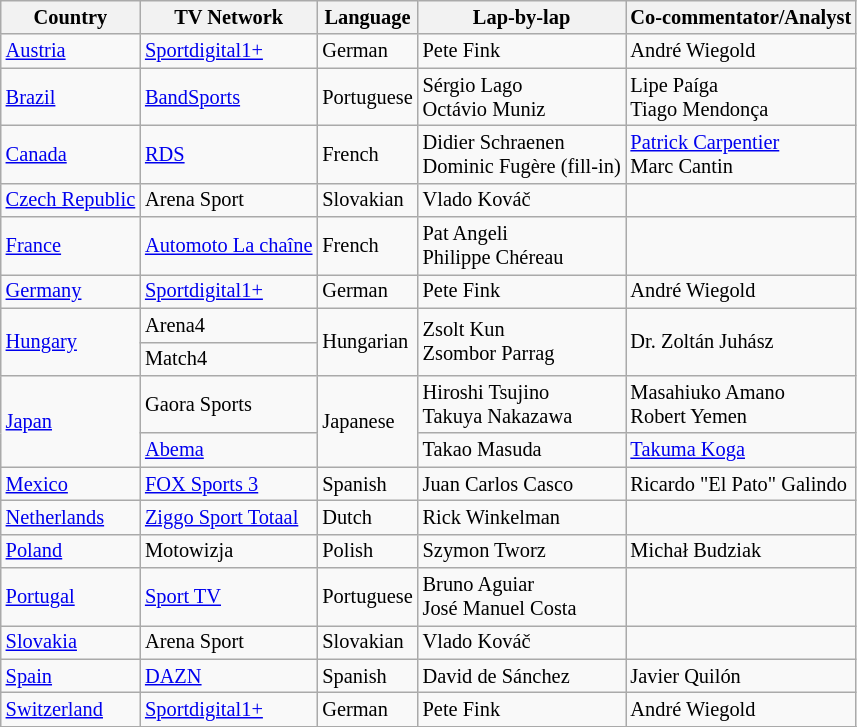<table class="wikitable sortable" style="font-size: 85%;">
<tr>
<th>Country</th>
<th>TV Network</th>
<th>Language</th>
<th>Lap-by-lap</th>
<th>Co-commentator/Analyst</th>
</tr>
<tr>
<td><a href='#'>Austria</a></td>
<td><a href='#'>Sportdigital1+</a></td>
<td>German</td>
<td>Pete Fink</td>
<td>André Wiegold</td>
</tr>
<tr>
<td><a href='#'>Brazil</a></td>
<td><a href='#'>BandSports</a></td>
<td>Portuguese</td>
<td>Sérgio Lago<br> Octávio Muniz</td>
<td>Lipe Paíga<br> Tiago Mendonça</td>
</tr>
<tr>
<td><a href='#'>Canada</a></td>
<td><a href='#'>RDS</a></td>
<td>French</td>
<td>Didier Schraenen<br>Dominic Fugère (fill-in)</td>
<td><a href='#'>Patrick Carpentier</a><br>Marc Cantin</td>
</tr>
<tr>
<td><a href='#'>Czech Republic</a></td>
<td>Arena Sport</td>
<td>Slovakian</td>
<td>Vlado Kováč</td>
<td></td>
</tr>
<tr>
<td><a href='#'>France</a></td>
<td><a href='#'>Automoto La chaîne</a></td>
<td>French</td>
<td>Pat Angeli<br>Philippe Chéreau</td>
<td></td>
</tr>
<tr>
<td><a href='#'>Germany</a></td>
<td><a href='#'>Sportdigital1+</a></td>
<td>German</td>
<td>Pete Fink</td>
<td>André Wiegold</td>
</tr>
<tr>
<td rowspan="2"><a href='#'>Hungary</a></td>
<td>Arena4</td>
<td rowspan="2">Hungarian</td>
<td rowspan="2">Zsolt Kun<br>Zsombor Parrag</td>
<td rowspan="2">Dr. Zoltán Juhász</td>
</tr>
<tr>
<td>Match4</td>
</tr>
<tr>
<td rowspan="2"><a href='#'>Japan</a></td>
<td>Gaora Sports</td>
<td rowspan="2">Japanese</td>
<td>Hiroshi Tsujino<br>Takuya Nakazawa</td>
<td>Masahiuko Amano<br>Robert Yemen</td>
</tr>
<tr>
<td><a href='#'>Abema</a></td>
<td>Takao Masuda</td>
<td><a href='#'>Takuma Koga</a></td>
</tr>
<tr>
<td><a href='#'>Mexico</a></td>
<td><a href='#'>FOX Sports 3</a></td>
<td>Spanish</td>
<td>Juan Carlos Casco</td>
<td>Ricardo "El Pato" Galindo</td>
</tr>
<tr>
<td><a href='#'>Netherlands</a></td>
<td><a href='#'>Ziggo Sport Totaal</a></td>
<td>Dutch</td>
<td>Rick Winkelman</td>
<td></td>
</tr>
<tr>
<td><a href='#'>Poland</a></td>
<td>Motowizja</td>
<td>Polish</td>
<td>Szymon Tworz</td>
<td>Michał Budziak</td>
</tr>
<tr>
<td><a href='#'>Portugal</a></td>
<td><a href='#'>Sport TV</a></td>
<td>Portuguese</td>
<td>Bruno Aguiar<br>José Manuel Costa</td>
<td></td>
</tr>
<tr>
<td><a href='#'>Slovakia</a></td>
<td>Arena Sport</td>
<td>Slovakian</td>
<td>Vlado Kováč</td>
<td></td>
</tr>
<tr>
<td><a href='#'>Spain</a></td>
<td><a href='#'>DAZN</a></td>
<td>Spanish</td>
<td>David de Sánchez</td>
<td>Javier Quilón</td>
</tr>
<tr>
<td><a href='#'>Switzerland</a></td>
<td><a href='#'>Sportdigital1+</a></td>
<td>German</td>
<td>Pete Fink</td>
<td>André Wiegold</td>
</tr>
<tr>
</tr>
</table>
